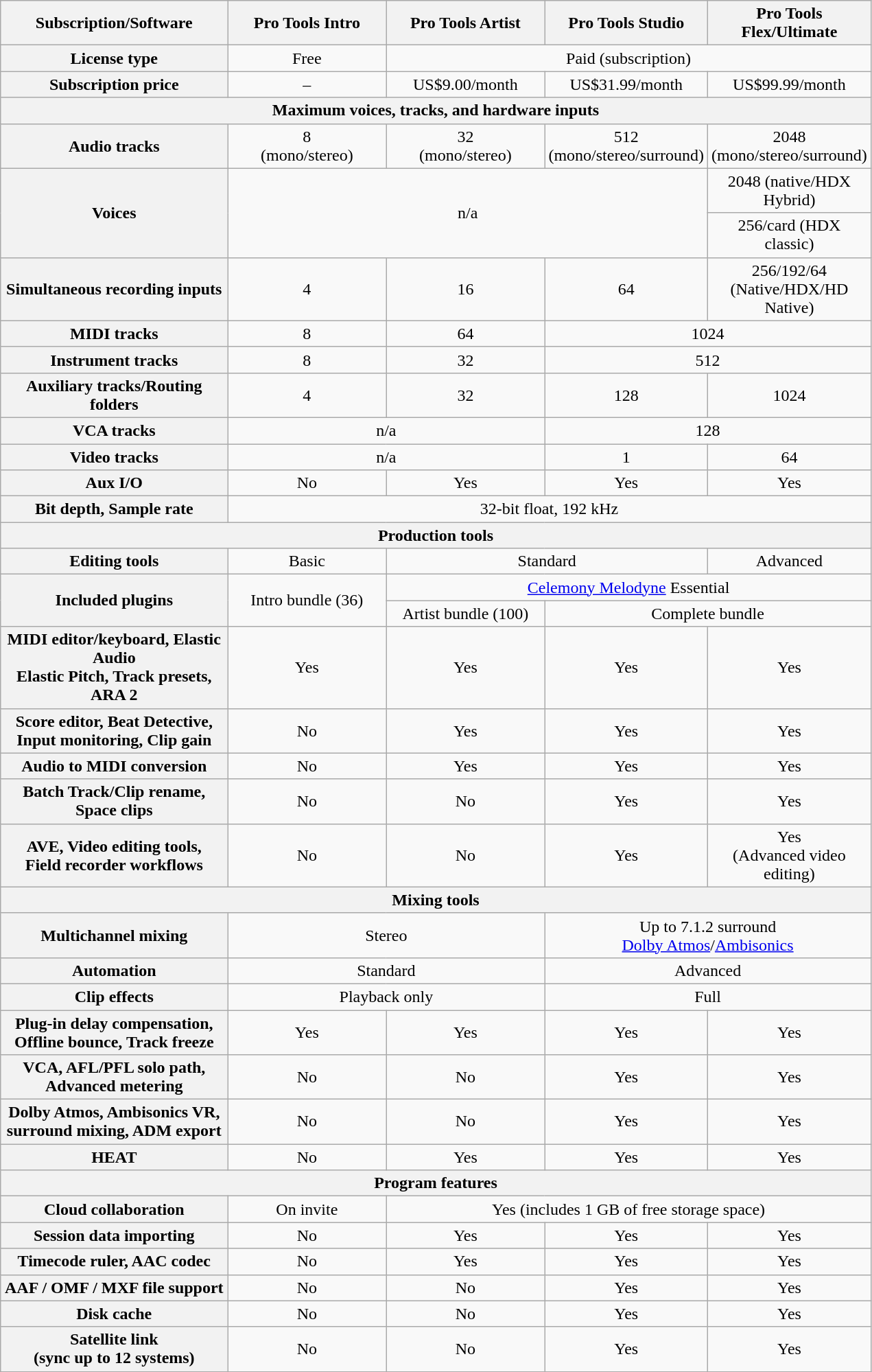<table class="wikitable mw-collapsible mw-collapsed" style="text-align: center;">
<tr>
<th style="width: 160pt;">Subscription/Software</th>
<th style="width: 110pt;">Pro Tools Intro</th>
<th style="width: 110pt;">Pro Tools Artist</th>
<th style="width: 110pt;">Pro Tools Studio</th>
<th style="width: 110pt;">Pro Tools Flex/Ultimate</th>
</tr>
<tr>
<th>License type</th>
<td>Free</td>
<td colspan="3">Paid (subscription)</td>
</tr>
<tr>
<th>Subscription price</th>
<td>–</td>
<td>US$9.00/month</td>
<td>US$31.99/month</td>
<td>US$99.99/month</td>
</tr>
<tr>
<th colspan="5">Maximum voices, tracks, and hardware inputs</th>
</tr>
<tr>
<th>Audio tracks</th>
<td>8<br>(mono/stereo)</td>
<td>32<br>(mono/stereo)</td>
<td>512<br>(mono/stereo/surround)</td>
<td>2048<br>(mono/stereo/surround)</td>
</tr>
<tr>
<th rowspan="2">Voices</th>
<td colspan="3" rowspan="2">n/a</td>
<td>2048 (native/HDX Hybrid)</td>
</tr>
<tr>
<td>256/card (HDX classic)</td>
</tr>
<tr>
<th>Simultaneous recording inputs</th>
<td>4</td>
<td>16</td>
<td>64</td>
<td>256/192/64<br>(Native/HDX/HD Native)</td>
</tr>
<tr>
<th>MIDI tracks</th>
<td>8</td>
<td>64</td>
<td colspan="2">1024</td>
</tr>
<tr>
<th>Instrument tracks</th>
<td>8</td>
<td>32</td>
<td colspan="2">512</td>
</tr>
<tr>
<th>Auxiliary tracks/Routing folders</th>
<td>4</td>
<td>32</td>
<td>128</td>
<td>1024</td>
</tr>
<tr>
<th>VCA tracks</th>
<td colspan="2">n/a</td>
<td colspan="2">128</td>
</tr>
<tr>
<th>Video tracks</th>
<td colspan="2">n/a</td>
<td>1</td>
<td>64</td>
</tr>
<tr>
<th>Aux I/O</th>
<td>No</td>
<td>Yes</td>
<td>Yes</td>
<td>Yes</td>
</tr>
<tr>
<th>Bit depth, Sample rate</th>
<td colspan="4">32-bit float, 192 kHz</td>
</tr>
<tr>
<th colspan="5">Production tools</th>
</tr>
<tr>
<th>Editing tools</th>
<td>Basic</td>
<td colspan="2">Standard</td>
<td>Advanced</td>
</tr>
<tr>
<th rowspan="2">Included plugins</th>
<td rowspan="2">Intro bundle (36)</td>
<td colspan="3"><a href='#'>Celemony Melodyne</a> Essential</td>
</tr>
<tr>
<td>Artist bundle (100)</td>
<td colspan="2">Complete bundle</td>
</tr>
<tr>
<th>MIDI editor/keyboard, Elastic Audio<br>Elastic Pitch, Track presets, ARA 2</th>
<td>Yes</td>
<td>Yes</td>
<td>Yes</td>
<td>Yes</td>
</tr>
<tr>
<th>Score editor, Beat Detective,<br>Input monitoring, Clip gain</th>
<td>No</td>
<td>Yes</td>
<td>Yes</td>
<td>Yes</td>
</tr>
<tr>
<th>Audio to MIDI conversion</th>
<td>No</td>
<td>Yes</td>
<td>Yes</td>
<td>Yes</td>
</tr>
<tr>
<th>Batch Track/Clip rename, Space clips</th>
<td>No</td>
<td>No</td>
<td>Yes</td>
<td>Yes</td>
</tr>
<tr>
<th>AVE, Video editing tools,<br>Field recorder workflows</th>
<td>No</td>
<td>No</td>
<td>Yes</td>
<td>Yes<br>(Advanced video editing)</td>
</tr>
<tr>
<th colspan="5">Mixing tools</th>
</tr>
<tr>
<th>Multichannel mixing</th>
<td colspan="2">Stereo</td>
<td colspan="2">Up to 7.1.2 surround<br><a href='#'>Dolby Atmos</a>/<a href='#'>Ambisonics</a></td>
</tr>
<tr>
<th>Automation</th>
<td colspan="2">Standard</td>
<td colspan="2">Advanced</td>
</tr>
<tr>
<th>Clip effects</th>
<td colspan="2">Playback only</td>
<td colspan="2">Full</td>
</tr>
<tr>
<th>Plug-in delay compensation,<br>Offline bounce, Track freeze</th>
<td>Yes</td>
<td>Yes</td>
<td>Yes</td>
<td>Yes</td>
</tr>
<tr>
<th>VCA, AFL/PFL solo path,<br>Advanced metering</th>
<td>No</td>
<td>No</td>
<td>Yes</td>
<td>Yes</td>
</tr>
<tr>
<th>Dolby Atmos, Ambisonics VR,<br>surround mixing, ADM export</th>
<td>No</td>
<td>No</td>
<td>Yes</td>
<td>Yes</td>
</tr>
<tr>
<th>HEAT</th>
<td>No</td>
<td>Yes</td>
<td>Yes</td>
<td>Yes</td>
</tr>
<tr>
<th colspan="5">Program features</th>
</tr>
<tr>
<th>Cloud collaboration</th>
<td>On invite</td>
<td colspan="3">Yes (includes 1 GB of free storage space)</td>
</tr>
<tr>
<th>Session data importing</th>
<td>No</td>
<td>Yes</td>
<td>Yes</td>
<td>Yes</td>
</tr>
<tr>
<th>Timecode ruler, AAC codec</th>
<td>No</td>
<td>Yes</td>
<td>Yes</td>
<td>Yes</td>
</tr>
<tr>
<th>AAF / OMF / MXF file support</th>
<td>No</td>
<td>No</td>
<td>Yes</td>
<td>Yes</td>
</tr>
<tr>
<th>Disk cache</th>
<td>No</td>
<td>No</td>
<td>Yes</td>
<td>Yes</td>
</tr>
<tr>
<th>Satellite link<br>(sync up to 12 systems)</th>
<td>No</td>
<td>No</td>
<td>Yes</td>
<td>Yes</td>
</tr>
</table>
